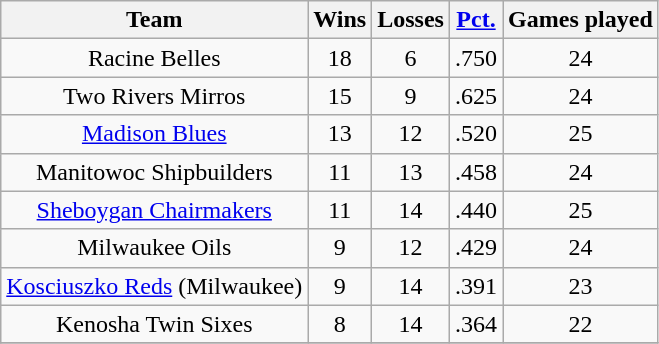<table class="sortable wikitable" style="text-align:center">
<tr>
<th>Team</th>
<th>Wins</th>
<th>Losses</th>
<th><a href='#'>Pct.</a></th>
<th>Games played</th>
</tr>
<tr>
<td>Racine Belles</td>
<td>18</td>
<td>6</td>
<td>.750</td>
<td>24</td>
</tr>
<tr>
<td>Two Rivers Mirros</td>
<td>15</td>
<td>9</td>
<td>.625</td>
<td>24</td>
</tr>
<tr>
<td><a href='#'>Madison Blues</a></td>
<td>13</td>
<td>12</td>
<td>.520</td>
<td>25</td>
</tr>
<tr>
<td>Manitowoc Shipbuilders</td>
<td>11</td>
<td>13</td>
<td>.458</td>
<td>24</td>
</tr>
<tr>
<td><a href='#'>Sheboygan Chairmakers</a></td>
<td>11</td>
<td>14</td>
<td>.440</td>
<td>25</td>
</tr>
<tr>
<td>Milwaukee Oils</td>
<td>9</td>
<td>12</td>
<td>.429</td>
<td>24</td>
</tr>
<tr>
<td><a href='#'>Kosciuszko Reds</a> (Milwaukee)</td>
<td>9</td>
<td>14</td>
<td>.391</td>
<td>23</td>
</tr>
<tr>
<td>Kenosha Twin Sixes</td>
<td>8</td>
<td>14</td>
<td>.364</td>
<td>22</td>
</tr>
<tr>
</tr>
</table>
